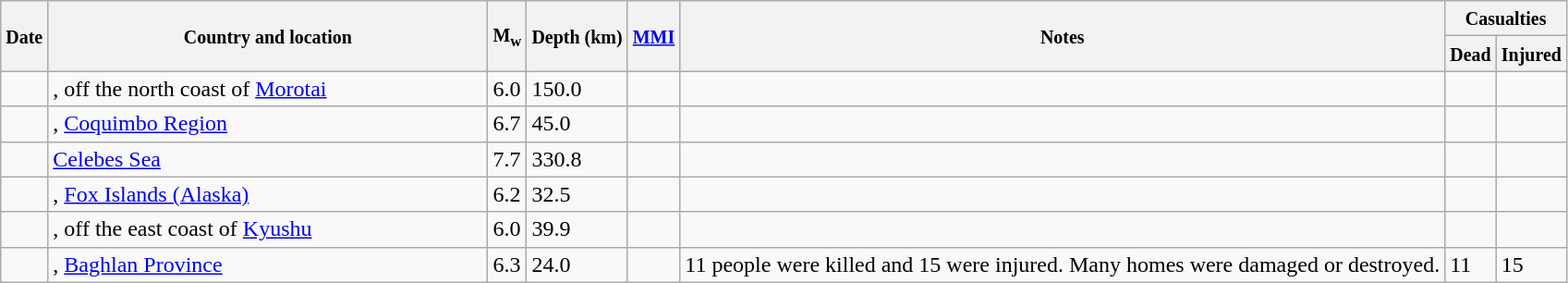<table class="wikitable sortable sort-under" style="border:1px black; margin-left:1em;">
<tr>
<th rowspan="2"><small>Date</small></th>
<th rowspan="2" style="width: 310px"><small>Country and location</small></th>
<th rowspan="2"><small>M<sub>w</sub></small></th>
<th rowspan="2"><small>Depth (km)</small></th>
<th rowspan="2"><small><a href='#'>MMI</a></small></th>
<th rowspan="2" class="unsortable"><small>Notes</small></th>
<th colspan="2"><small>Casualties</small></th>
</tr>
<tr>
<th><small>Dead</small></th>
<th><small>Injured</small></th>
</tr>
<tr>
<td></td>
<td>, off the north coast of <a href='#'>Morotai</a></td>
<td>6.0</td>
<td>150.0</td>
<td></td>
<td></td>
<td></td>
<td></td>
</tr>
<tr>
<td></td>
<td>, <a href='#'>Coquimbo Region</a></td>
<td>6.7</td>
<td>45.0</td>
<td></td>
<td></td>
<td></td>
<td></td>
</tr>
<tr>
<td></td>
<td><a href='#'>Celebes Sea</a></td>
<td>7.7</td>
<td>330.8</td>
<td></td>
<td></td>
<td></td>
<td></td>
</tr>
<tr>
<td></td>
<td>, <a href='#'>Fox Islands (Alaska)</a></td>
<td>6.2</td>
<td>32.5</td>
<td></td>
<td></td>
<td></td>
<td></td>
</tr>
<tr>
<td></td>
<td>, off the east coast of <a href='#'>Kyushu</a></td>
<td>6.0</td>
<td>39.9</td>
<td></td>
<td></td>
<td></td>
<td></td>
</tr>
<tr>
<td></td>
<td>, <a href='#'>Baghlan Province</a></td>
<td>6.3</td>
<td>24.0</td>
<td></td>
<td>11 people were killed and 15 were injured. Many homes were damaged or destroyed.</td>
<td>11</td>
<td>15</td>
</tr>
</table>
